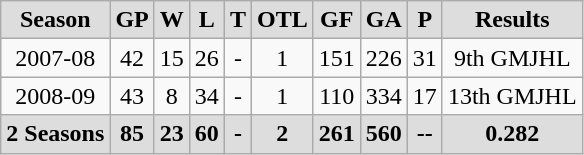<table class="wikitable">
<tr align="center"  bgcolor="#dddddd">
<td><strong>Season</strong></td>
<td><strong>GP</strong></td>
<td><strong>W</strong></td>
<td><strong>L</strong></td>
<td><strong>T</strong></td>
<td><strong>OTL</strong></td>
<td><strong>GF</strong></td>
<td><strong>GA</strong></td>
<td><strong>P</strong></td>
<td><strong>Results</strong></td>
</tr>
<tr align="center">
<td>2007-08</td>
<td>42</td>
<td>15</td>
<td>26</td>
<td>-</td>
<td>1</td>
<td>151</td>
<td>226</td>
<td>31</td>
<td>9th GMJHL</td>
</tr>
<tr align="center">
<td>2008-09</td>
<td>43</td>
<td>8</td>
<td>34</td>
<td>-</td>
<td>1</td>
<td>110</td>
<td>334</td>
<td>17</td>
<td>13th GMJHL</td>
</tr>
<tr align="center"  bgcolor="#dddddd">
<td><strong>2 Seasons</strong></td>
<td><strong>85</strong></td>
<td><strong>23</strong></td>
<td><strong>60</strong></td>
<td><strong>-</strong></td>
<td><strong>2</strong></td>
<td><strong>261</strong></td>
<td><strong>560</strong></td>
<td><strong>--</strong></td>
<td><strong>0.282</strong></td>
</tr>
</table>
